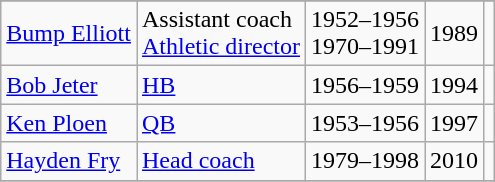<table class="wikitable">
<tr>
</tr>
<tr>
<td><a href='#'>Bump Elliott</a></td>
<td>Assistant coach<br><a href='#'>Athletic director</a></td>
<td>1952–1956<br>1970–1991</td>
<td>1989</td>
<td></td>
</tr>
<tr>
<td><a href='#'>Bob Jeter</a></td>
<td><a href='#'>HB</a></td>
<td>1956–1959</td>
<td>1994</td>
<td></td>
</tr>
<tr>
<td><a href='#'>Ken Ploen</a></td>
<td><a href='#'>QB</a></td>
<td>1953–1956</td>
<td>1997</td>
<td></td>
</tr>
<tr>
<td><a href='#'>Hayden Fry</a></td>
<td><a href='#'>Head coach</a></td>
<td>1979–1998</td>
<td>2010</td>
<td></td>
</tr>
<tr>
</tr>
</table>
